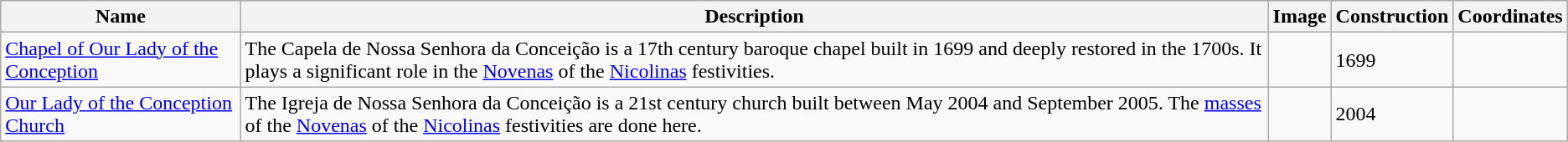<table class="wikitable sortable">
<tr>
<th>Name</th>
<th>Description</th>
<th>Image</th>
<th>Construction</th>
<th>Coordinates</th>
</tr>
<tr>
<td><a href='#'>Chapel of Our Lady of the Conception</a></td>
<td>The Capela de Nossa Senhora da Conceição is a 17th century baroque chapel built in 1699 and deeply restored in the 1700s. It plays a significant role in the <a href='#'>Novenas</a> of the <a href='#'>Nicolinas</a> festivities.</td>
<td></td>
<td>1699</td>
<td></td>
</tr>
<tr>
<td><a href='#'>Our Lady of the Conception Church</a></td>
<td>The Igreja de Nossa Senhora da Conceição is a 21st century church built between May 2004 and September 2005. The <a href='#'>masses</a> of the <a href='#'>Novenas</a> of the <a href='#'>Nicolinas</a> festivities are done here.</td>
<td></td>
<td>2004</td>
<td></td>
</tr>
</table>
